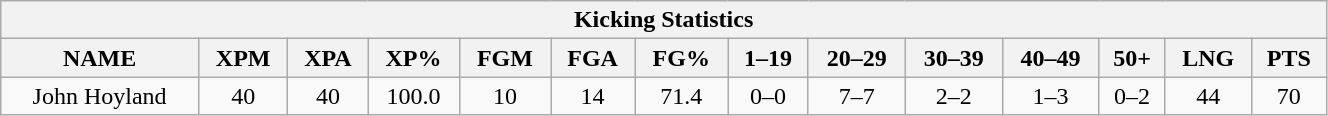<table style="width:70%; text-align:center;" class="wikitable collapsible collapsed">
<tr>
<th colspan="16">Kicking Statistics</th>
</tr>
<tr>
<th>NAME</th>
<th>XPM</th>
<th>XPA</th>
<th>XP%</th>
<th>FGM</th>
<th>FGA</th>
<th>FG%</th>
<th>1–19</th>
<th>20–29</th>
<th>30–39</th>
<th>40–49</th>
<th>50+</th>
<th>LNG</th>
<th>PTS</th>
</tr>
<tr>
<td>John Hoyland</td>
<td>40</td>
<td>40</td>
<td>100.0</td>
<td>10</td>
<td>14</td>
<td>71.4</td>
<td>0–0</td>
<td>7–7</td>
<td>2–2</td>
<td>1–3</td>
<td>0–2</td>
<td>44</td>
<td>70</td>
</tr>
</table>
